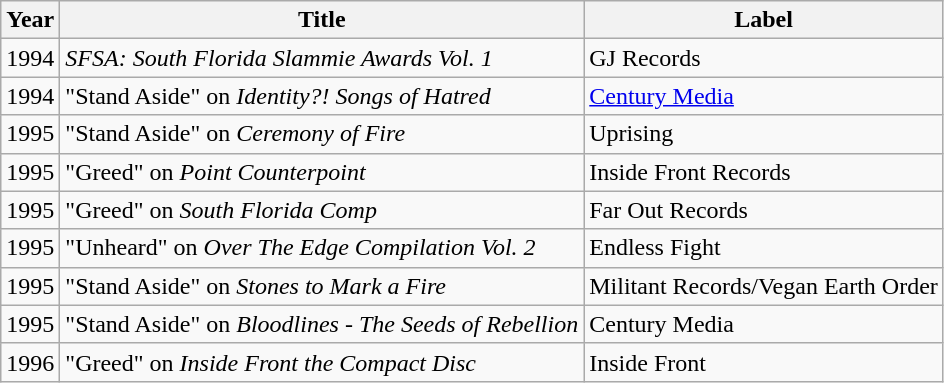<table class="wikitable sortable">
<tr>
<th>Year</th>
<th>Title</th>
<th>Label</th>
</tr>
<tr>
<td>1994</td>
<td><em>SFSA: South Florida Slammie Awards Vol. 1</em></td>
<td>GJ Records</td>
</tr>
<tr>
<td>1994</td>
<td>"Stand Aside"  on <em>Identity?! Songs of Hatred</em></td>
<td><a href='#'>Century Media</a></td>
</tr>
<tr>
<td>1995</td>
<td>"Stand Aside" on <em>Ceremony of Fire</em></td>
<td>Uprising</td>
</tr>
<tr>
<td>1995</td>
<td>"Greed" on <em>Point Counterpoint</em></td>
<td>Inside Front Records</td>
</tr>
<tr>
<td>1995</td>
<td>"Greed" on <em>South Florida Comp</em></td>
<td>Far Out Records</td>
</tr>
<tr>
<td>1995</td>
<td>"Unheard" on <em>Over The Edge Compilation Vol. 2</em></td>
<td>Endless Fight</td>
</tr>
<tr>
<td>1995</td>
<td>"Stand Aside" on <em>Stones to Mark a Fire</em></td>
<td>Militant Records/Vegan Earth Order</td>
</tr>
<tr>
<td>1995</td>
<td>"Stand Aside" on <em>Bloodlines - The Seeds of Rebellion</em></td>
<td>Century Media</td>
</tr>
<tr>
<td>1996</td>
<td>"Greed" on <em>Inside Front the Compact Disc</em></td>
<td>Inside Front</td>
</tr>
</table>
